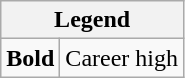<table class="wikitable mw-collapsible mw-collapsed">
<tr>
<th colspan="2">Legend</th>
</tr>
<tr>
<td><strong>Bold</strong></td>
<td>Career high</td>
</tr>
</table>
